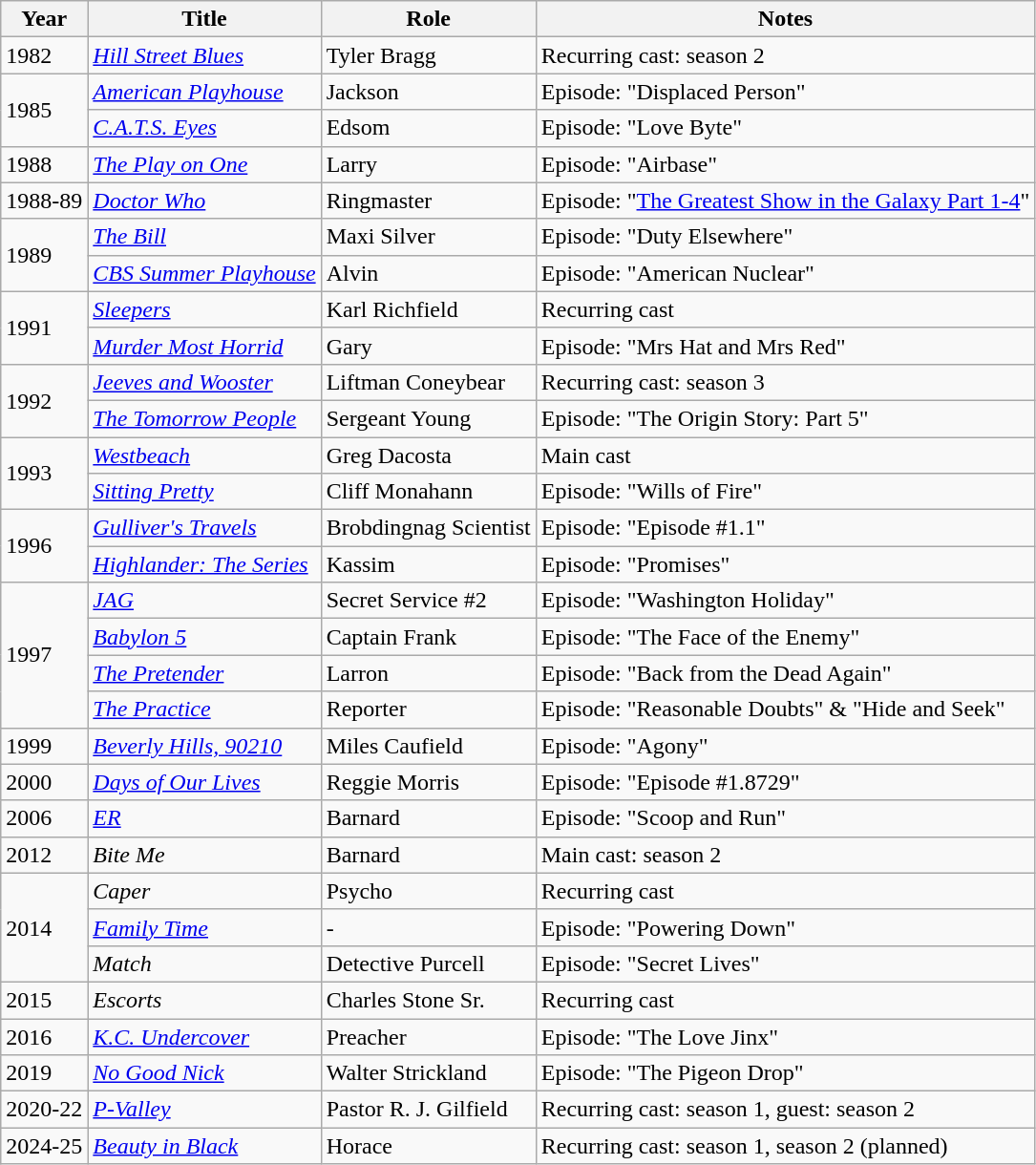<table class="wikitable sortable">
<tr>
<th>Year</th>
<th>Title</th>
<th>Role</th>
<th>Notes</th>
</tr>
<tr>
<td>1982</td>
<td><em><a href='#'>Hill Street Blues</a></em></td>
<td>Tyler Bragg</td>
<td>Recurring cast: season 2</td>
</tr>
<tr>
<td rowspan="2">1985</td>
<td><em><a href='#'>American Playhouse</a></em></td>
<td>Jackson</td>
<td>Episode: "Displaced Person"</td>
</tr>
<tr>
<td><em><a href='#'>C.A.T.S. Eyes</a></em></td>
<td>Edsom</td>
<td>Episode: "Love Byte"</td>
</tr>
<tr>
<td>1988</td>
<td><em><a href='#'>The Play on One</a></em></td>
<td>Larry</td>
<td>Episode: "Airbase"</td>
</tr>
<tr>
<td>1988-89</td>
<td><em><a href='#'>Doctor Who</a></em></td>
<td>Ringmaster</td>
<td>Episode: "<a href='#'>The Greatest Show in the Galaxy Part 1-4</a>"</td>
</tr>
<tr>
<td rowspan="2">1989</td>
<td><em><a href='#'>The Bill</a></em></td>
<td>Maxi Silver</td>
<td>Episode: "Duty Elsewhere"</td>
</tr>
<tr>
<td><em><a href='#'>CBS Summer Playhouse</a></em></td>
<td>Alvin</td>
<td>Episode: "American Nuclear"</td>
</tr>
<tr>
<td rowspan="2">1991</td>
<td><em><a href='#'>Sleepers</a></em></td>
<td>Karl Richfield</td>
<td>Recurring cast</td>
</tr>
<tr>
<td><em><a href='#'>Murder Most Horrid</a></em></td>
<td>Gary</td>
<td>Episode: "Mrs Hat and Mrs Red"</td>
</tr>
<tr>
<td rowspan="2">1992</td>
<td><em><a href='#'>Jeeves and Wooster</a></em></td>
<td>Liftman Coneybear</td>
<td>Recurring cast: season 3</td>
</tr>
<tr>
<td><em><a href='#'>The Tomorrow People</a></em></td>
<td>Sergeant Young</td>
<td>Episode: "The Origin Story: Part 5"</td>
</tr>
<tr>
<td rowspan="2">1993</td>
<td><em><a href='#'>Westbeach</a></em></td>
<td>Greg Dacosta</td>
<td>Main cast</td>
</tr>
<tr>
<td><em><a href='#'>Sitting Pretty</a></em></td>
<td>Cliff Monahann</td>
<td>Episode: "Wills of Fire"</td>
</tr>
<tr>
<td rowspan="2">1996</td>
<td><em><a href='#'>Gulliver's Travels</a></em></td>
<td>Brobdingnag Scientist</td>
<td>Episode: "Episode #1.1"</td>
</tr>
<tr>
<td><em><a href='#'>Highlander: The Series</a></em></td>
<td>Kassim</td>
<td>Episode: "Promises"</td>
</tr>
<tr>
<td rowspan="4">1997</td>
<td><em><a href='#'>JAG</a></em></td>
<td>Secret Service #2</td>
<td>Episode: "Washington Holiday"</td>
</tr>
<tr>
<td><em><a href='#'>Babylon 5</a></em></td>
<td>Captain Frank</td>
<td>Episode: "The Face of the Enemy"</td>
</tr>
<tr>
<td><em><a href='#'>The Pretender</a></em></td>
<td>Larron</td>
<td>Episode: "Back from the Dead Again"</td>
</tr>
<tr>
<td><em><a href='#'>The Practice</a></em></td>
<td>Reporter</td>
<td>Episode: "Reasonable Doubts" & "Hide and Seek"</td>
</tr>
<tr>
<td>1999</td>
<td><em><a href='#'>Beverly Hills, 90210</a></em></td>
<td>Miles Caufield</td>
<td>Episode: "Agony"</td>
</tr>
<tr>
<td>2000</td>
<td><em><a href='#'>Days of Our Lives</a></em></td>
<td>Reggie Morris</td>
<td>Episode: "Episode #1.8729"</td>
</tr>
<tr>
<td>2006</td>
<td><em><a href='#'>ER</a></em></td>
<td>Barnard</td>
<td>Episode: "Scoop and Run"</td>
</tr>
<tr>
<td>2012</td>
<td><em>Bite Me</em></td>
<td>Barnard</td>
<td>Main cast: season 2</td>
</tr>
<tr>
<td rowspan="3">2014</td>
<td><em>Caper</em></td>
<td>Psycho</td>
<td>Recurring cast</td>
</tr>
<tr>
<td><em><a href='#'>Family Time</a></em></td>
<td>-</td>
<td>Episode: "Powering Down"</td>
</tr>
<tr>
<td><em>Match</em></td>
<td>Detective Purcell</td>
<td>Episode: "Secret Lives"</td>
</tr>
<tr>
<td>2015</td>
<td><em>Escorts</em></td>
<td>Charles Stone Sr.</td>
<td>Recurring cast</td>
</tr>
<tr>
<td>2016</td>
<td><em><a href='#'>K.C. Undercover</a></em></td>
<td>Preacher</td>
<td>Episode: "The Love Jinx"</td>
</tr>
<tr>
<td>2019</td>
<td><em><a href='#'>No Good Nick</a></em></td>
<td>Walter Strickland</td>
<td>Episode: "The Pigeon Drop"</td>
</tr>
<tr>
<td>2020-22</td>
<td><em><a href='#'>P-Valley</a></em></td>
<td>Pastor R. J. Gilfield</td>
<td>Recurring cast: season 1, guest: season 2</td>
</tr>
<tr>
<td>2024-25</td>
<td><em><a href='#'>Beauty in Black</a></em></td>
<td>Horace</td>
<td>Recurring cast: season 1, season 2 (planned)</td>
</tr>
</table>
